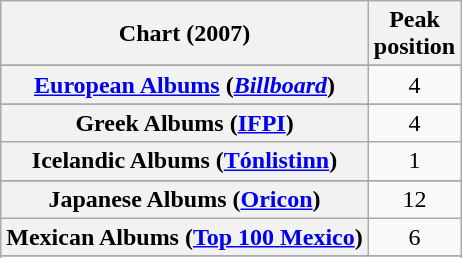<table class="wikitable sortable plainrowheaders" style="text-align:center">
<tr>
<th scope="col">Chart (2007)</th>
<th scope="col">Peak<br> position</th>
</tr>
<tr>
</tr>
<tr>
</tr>
<tr>
</tr>
<tr>
</tr>
<tr>
</tr>
<tr>
</tr>
<tr>
</tr>
<tr>
</tr>
<tr>
<th scope="row"><a href='#'>European Albums</a> (<em><a href='#'>Billboard</a></em>)</th>
<td>4</td>
</tr>
<tr>
</tr>
<tr>
</tr>
<tr>
</tr>
<tr>
<th scope="row">Greek Albums (<a href='#'>IFPI</a>)</th>
<td>4</td>
</tr>
<tr>
<th scope="row">Icelandic Albums (<a href='#'>Tónlistinn</a>)</th>
<td>1</td>
</tr>
<tr>
</tr>
<tr>
</tr>
<tr>
<th scope="row">Japanese Albums (<a href='#'>Oricon</a>)</th>
<td>12</td>
</tr>
<tr>
<th scope="row">Mexican Albums (<a href='#'>Top 100 Mexico</a>)</th>
<td>6</td>
</tr>
<tr>
</tr>
<tr>
</tr>
<tr>
</tr>
<tr>
</tr>
<tr>
</tr>
<tr>
</tr>
<tr>
</tr>
<tr>
</tr>
<tr>
</tr>
<tr>
</tr>
<tr>
</tr>
<tr>
</tr>
<tr>
</tr>
<tr>
</tr>
</table>
